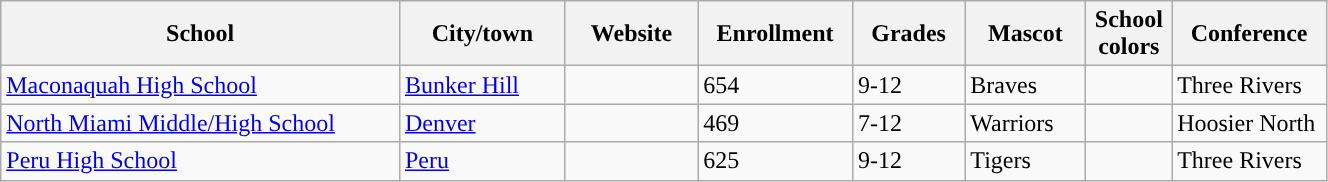<table class="wikitable sortable" width="70%">
<tr>
<th width="20%">School</th>
<th width="08%">City/town</th>
<th width="06%">Website</th>
<th width="04%">Enrollment</th>
<th width="04%">Grades</th>
<th width="04%">Mascot</th>
<th width=01%>School colors</th>
<th width="04%">Conference</th>
</tr>
<tr>
<td><a href='#'>Maconaquah High School</a></td>
<td><a href='#'>Bunker Hill</a></td>
<td></td>
<td>654</td>
<td>9-12</td>
<td>Braves</td>
<td>  </td>
<td>Three Rivers</td>
</tr>
<tr>
<td><a href='#'>North Miami Middle/High School</a></td>
<td><a href='#'>Denver</a></td>
<td></td>
<td>469</td>
<td>7-12</td>
<td>Warriors</td>
<td> </td>
<td>Hoosier North</td>
</tr>
<tr>
<td><a href='#'>Peru High School</a></td>
<td><a href='#'>Peru</a></td>
<td></td>
<td>625</td>
<td>9-12</td>
<td>Tigers</td>
<td> </td>
<td>Three Rivers</td>
</tr>
</table>
